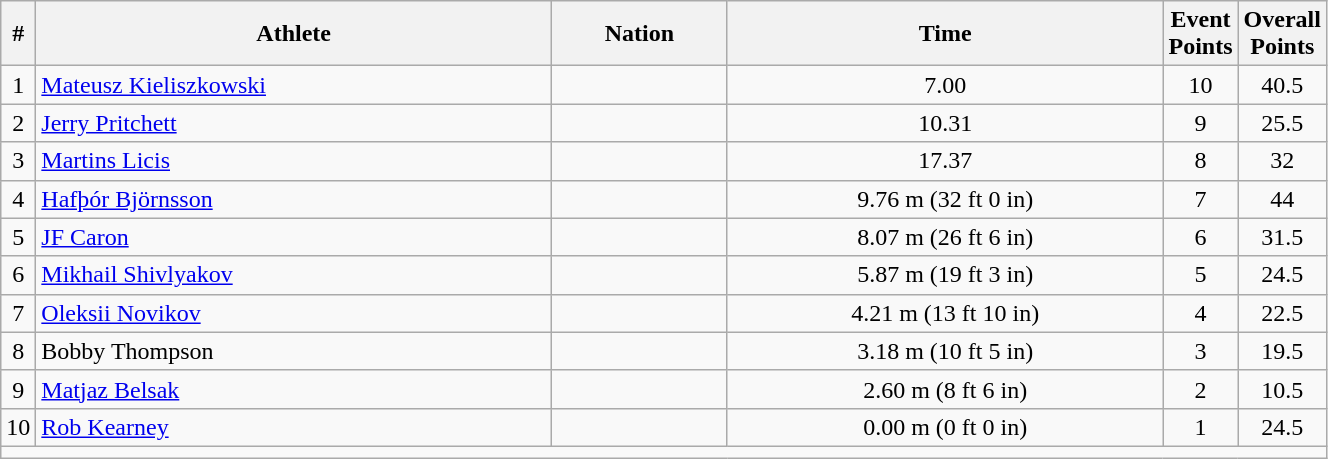<table class="wikitable sortable" style="text-align:center;width: 70%;">
<tr>
<th scope="col" style="width: 10px;">#</th>
<th scope="col">Athlete</th>
<th scope="col">Nation</th>
<th scope="col">Time</th>
<th scope="col" style="width: 10px;">Event Points</th>
<th scope="col" style="width: 10px;">Overall Points</th>
</tr>
<tr>
<td>1</td>
<td align=left><a href='#'>Mateusz Kieliszkowski</a></td>
<td align=left></td>
<td>7.00</td>
<td>10</td>
<td>40.5</td>
</tr>
<tr>
<td>2</td>
<td align=left><a href='#'>Jerry Pritchett</a></td>
<td align=left></td>
<td>10.31</td>
<td>9</td>
<td>25.5</td>
</tr>
<tr>
<td>3</td>
<td align=left><a href='#'>Martins Licis</a></td>
<td align=left></td>
<td>17.37</td>
<td>8</td>
<td>32</td>
</tr>
<tr>
<td>4</td>
<td align=left><a href='#'>Hafþór Björnsson</a></td>
<td align=left></td>
<td>9.76 m (32 ft 0 in)</td>
<td>7</td>
<td>44</td>
</tr>
<tr>
<td>5</td>
<td align=left><a href='#'>JF Caron</a></td>
<td align=left></td>
<td>8.07 m (26 ft 6 in)</td>
<td>6</td>
<td>31.5</td>
</tr>
<tr>
<td>6</td>
<td align=left><a href='#'>Mikhail Shivlyakov</a></td>
<td align=left></td>
<td>5.87 m (19 ft 3 in)</td>
<td>5</td>
<td>24.5</td>
</tr>
<tr>
<td>7</td>
<td align=left><a href='#'>Oleksii Novikov</a></td>
<td align=left></td>
<td>4.21 m (13 ft 10 in)</td>
<td>4</td>
<td>22.5</td>
</tr>
<tr>
<td>8</td>
<td align=left>Bobby Thompson</td>
<td align=left></td>
<td>3.18 m (10 ft 5 in)</td>
<td>3</td>
<td>19.5</td>
</tr>
<tr>
<td>9</td>
<td align=left><a href='#'>Matjaz Belsak</a></td>
<td align=left></td>
<td>2.60 m (8 ft 6 in)</td>
<td>2</td>
<td>10.5</td>
</tr>
<tr>
<td>10</td>
<td align=left><a href='#'>Rob Kearney</a></td>
<td align=left></td>
<td>0.00 m (0 ft 0 in)</td>
<td>1</td>
<td>24.5</td>
</tr>
<tr class="sortbottom">
<td colspan="6"></td>
</tr>
</table>
